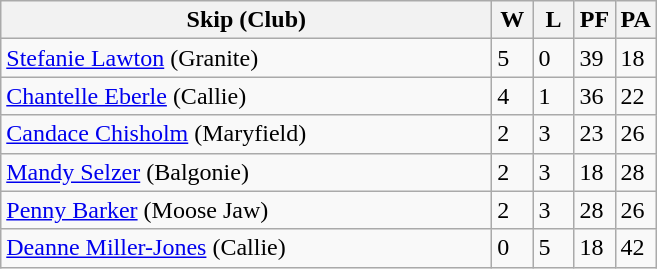<table class="wikitable">
<tr>
<th bgcolor="#efefef" width="320">Skip (Club)</th>
<th bgcolor="#efefef" width="20">W</th>
<th bgcolor="#efefef" width="20">L</th>
<th bgcolor="#efefef" width="20">PF</th>
<th bgcolor="#efefef" width="20">PA</th>
</tr>
<tr>
<td><a href='#'>Stefanie Lawton</a> (Granite)</td>
<td>5</td>
<td>0</td>
<td>39</td>
<td>18</td>
</tr>
<tr>
<td><a href='#'>Chantelle Eberle</a> (Callie)</td>
<td>4</td>
<td>1</td>
<td>36</td>
<td>22</td>
</tr>
<tr>
<td><a href='#'>Candace Chisholm</a> (Maryfield)</td>
<td>2</td>
<td>3</td>
<td>23</td>
<td>26</td>
</tr>
<tr>
<td><a href='#'>Mandy Selzer</a> (Balgonie)</td>
<td>2</td>
<td>3</td>
<td>18</td>
<td>28</td>
</tr>
<tr>
<td><a href='#'>Penny Barker</a> (Moose Jaw)</td>
<td>2</td>
<td>3</td>
<td>28</td>
<td>26</td>
</tr>
<tr>
<td><a href='#'>Deanne Miller-Jones</a> (Callie)</td>
<td>0</td>
<td>5</td>
<td>18</td>
<td>42</td>
</tr>
</table>
